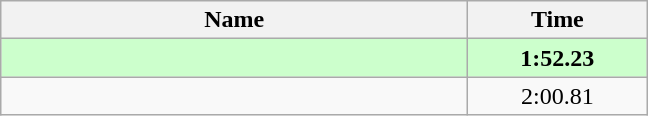<table class="wikitable" style="text-align:center;">
<tr>
<th style="width:19em">Name</th>
<th style="width:7em">Time</th>
</tr>
<tr bgcolor=ccffcc>
<td align=left><strong></strong></td>
<td><strong>1:52.23</strong></td>
</tr>
<tr>
<td align=left></td>
<td>2:00.81</td>
</tr>
</table>
